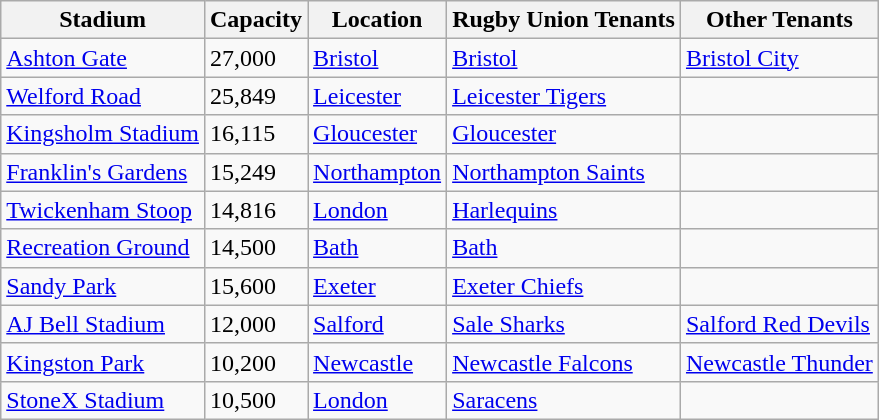<table class="wikitable sortable">
<tr>
<th>Stadium</th>
<th>Capacity</th>
<th>Location</th>
<th>Rugby Union Tenants</th>
<th>Other Tenants</th>
</tr>
<tr>
<td><a href='#'>Ashton Gate</a></td>
<td>27,000</td>
<td><a href='#'>Bristol</a></td>
<td><a href='#'>Bristol</a></td>
<td><a href='#'>Bristol City</a></td>
</tr>
<tr>
<td><a href='#'>Welford Road</a></td>
<td>25,849</td>
<td><a href='#'>Leicester</a></td>
<td><a href='#'>Leicester Tigers</a></td>
<td></td>
</tr>
<tr>
<td><a href='#'>Kingsholm Stadium</a></td>
<td>16,115</td>
<td><a href='#'>Gloucester</a></td>
<td><a href='#'>Gloucester</a></td>
<td></td>
</tr>
<tr>
<td><a href='#'>Franklin's Gardens</a></td>
<td>15,249</td>
<td><a href='#'>Northampton</a></td>
<td><a href='#'>Northampton Saints</a></td>
<td></td>
</tr>
<tr>
<td><a href='#'>Twickenham Stoop</a></td>
<td>14,816</td>
<td><a href='#'>London</a></td>
<td><a href='#'>Harlequins</a></td>
<td></td>
</tr>
<tr>
<td><a href='#'>Recreation Ground</a></td>
<td>14,500</td>
<td><a href='#'>Bath</a></td>
<td><a href='#'>Bath</a></td>
<td></td>
</tr>
<tr>
<td><a href='#'>Sandy Park</a></td>
<td>15,600</td>
<td><a href='#'>Exeter</a></td>
<td><a href='#'>Exeter Chiefs</a></td>
<td></td>
</tr>
<tr>
<td><a href='#'>AJ Bell Stadium</a></td>
<td>12,000</td>
<td><a href='#'>Salford</a></td>
<td><a href='#'>Sale Sharks</a></td>
<td><a href='#'>Salford Red Devils</a></td>
</tr>
<tr>
<td><a href='#'>Kingston Park</a></td>
<td>10,200</td>
<td><a href='#'>Newcastle</a></td>
<td><a href='#'>Newcastle Falcons</a></td>
<td><a href='#'>Newcastle Thunder</a></td>
</tr>
<tr>
<td><a href='#'>StoneX Stadium</a></td>
<td>10,500</td>
<td><a href='#'>London</a></td>
<td><a href='#'>Saracens</a></td>
<td></td>
</tr>
</table>
